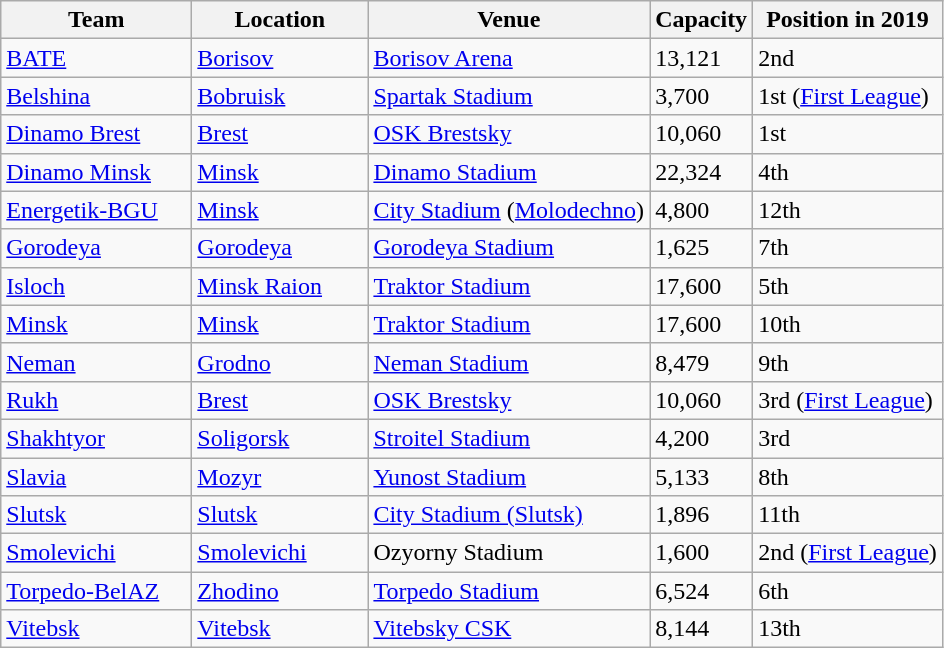<table class="wikitable sortable" style="text-align:left">
<tr>
<th>Team</th>
<th>Location</th>
<th>Venue</th>
<th>Capacity</th>
<th>Position in 2019</th>
</tr>
<tr>
<td width=120><a href='#'>BATE</a></td>
<td width=110><a href='#'>Borisov</a></td>
<td><a href='#'>Borisov Arena</a></td>
<td>13,121</td>
<td>2nd</td>
</tr>
<tr>
<td><a href='#'>Belshina</a></td>
<td><a href='#'>Bobruisk</a></td>
<td><a href='#'>Spartak Stadium</a></td>
<td>3,700</td>
<td>1st (<a href='#'>First League</a>)</td>
</tr>
<tr>
<td><a href='#'>Dinamo Brest</a></td>
<td><a href='#'>Brest</a></td>
<td><a href='#'>OSK Brestsky</a></td>
<td>10,060</td>
<td>1st</td>
</tr>
<tr>
<td><a href='#'>Dinamo Minsk</a></td>
<td><a href='#'>Minsk</a></td>
<td><a href='#'>Dinamo Stadium</a></td>
<td>22,324</td>
<td>4th</td>
</tr>
<tr>
<td><a href='#'>Energetik-BGU</a></td>
<td><a href='#'>Minsk</a></td>
<td><a href='#'>City Stadium</a> (<a href='#'>Molodechno</a>)</td>
<td>4,800</td>
<td>12th</td>
</tr>
<tr>
<td><a href='#'>Gorodeya</a></td>
<td><a href='#'>Gorodeya</a></td>
<td><a href='#'>Gorodeya Stadium</a></td>
<td>1,625</td>
<td>7th</td>
</tr>
<tr>
<td><a href='#'>Isloch</a></td>
<td><a href='#'>Minsk Raion</a></td>
<td><a href='#'>Traktor Stadium</a></td>
<td>17,600</td>
<td>5th</td>
</tr>
<tr>
<td><a href='#'>Minsk</a></td>
<td><a href='#'>Minsk</a></td>
<td><a href='#'>Traktor Stadium</a></td>
<td>17,600</td>
<td>10th</td>
</tr>
<tr>
<td><a href='#'>Neman</a></td>
<td><a href='#'>Grodno</a></td>
<td><a href='#'>Neman Stadium</a></td>
<td>8,479</td>
<td>9th</td>
</tr>
<tr>
<td><a href='#'>Rukh</a></td>
<td><a href='#'>Brest</a></td>
<td><a href='#'>OSK Brestsky</a></td>
<td>10,060</td>
<td>3rd (<a href='#'>First League</a>)</td>
</tr>
<tr>
<td><a href='#'>Shakhtyor</a></td>
<td><a href='#'>Soligorsk</a></td>
<td><a href='#'>Stroitel Stadium</a></td>
<td>4,200</td>
<td>3rd</td>
</tr>
<tr>
<td><a href='#'>Slavia</a></td>
<td><a href='#'>Mozyr</a></td>
<td><a href='#'>Yunost Stadium</a></td>
<td>5,133</td>
<td>8th</td>
</tr>
<tr>
<td><a href='#'>Slutsk</a></td>
<td><a href='#'>Slutsk</a></td>
<td><a href='#'>City Stadium (Slutsk)</a></td>
<td>1,896</td>
<td>11th</td>
</tr>
<tr>
<td><a href='#'>Smolevichi</a></td>
<td><a href='#'>Smolevichi</a></td>
<td>Ozyorny Stadium</td>
<td>1,600</td>
<td>2nd (<a href='#'>First League</a>)</td>
</tr>
<tr>
<td><a href='#'>Torpedo-BelAZ</a></td>
<td><a href='#'>Zhodino</a></td>
<td><a href='#'>Torpedo Stadium</a></td>
<td>6,524</td>
<td>6th</td>
</tr>
<tr>
<td><a href='#'>Vitebsk</a></td>
<td><a href='#'>Vitebsk</a></td>
<td><a href='#'>Vitebsky CSK</a></td>
<td>8,144</td>
<td>13th</td>
</tr>
</table>
